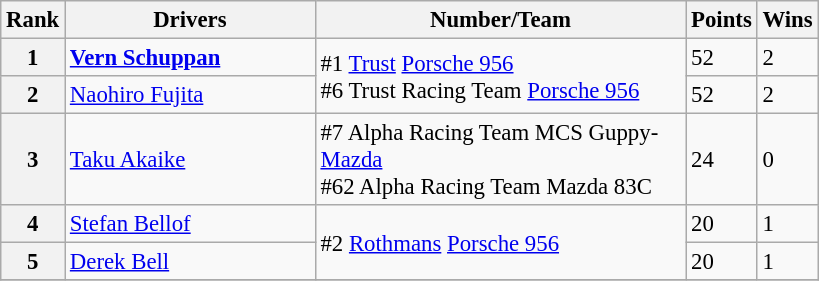<table class="wikitable" style="font-size: 95%;">
<tr>
<th>Rank</th>
<th width=160>Drivers</th>
<th width=240>Number/Team</th>
<th>Points</th>
<th>Wins</th>
</tr>
<tr>
<th>1</th>
<td> <strong><a href='#'>Vern Schuppan</a></strong></td>
<td rowspan=2>#1 <a href='#'>Trust</a>  <a href='#'>Porsche 956</a><br>#6 Trust Racing Team <a href='#'>Porsche 956</a></td>
<td>52</td>
<td>2</td>
</tr>
<tr>
<th>2</th>
<td> <a href='#'>Naohiro Fujita</a></td>
<td>52</td>
<td>2</td>
</tr>
<tr>
<th>3</th>
<td> <a href='#'>Taku Akaike</a></td>
<td>#7 Alpha Racing Team MCS Guppy-<a href='#'>Mazda</a><br>#62 Alpha Racing Team Mazda 83C</td>
<td>24</td>
<td>0</td>
</tr>
<tr>
<th>4</th>
<td> <a href='#'>Stefan Bellof</a></td>
<td rowspan=2>#2 <a href='#'>Rothmans</a> <a href='#'>Porsche 956</a></td>
<td>20</td>
<td>1</td>
</tr>
<tr>
<th>5</th>
<td> <a href='#'>Derek Bell</a></td>
<td>20</td>
<td>1</td>
</tr>
<tr>
</tr>
</table>
